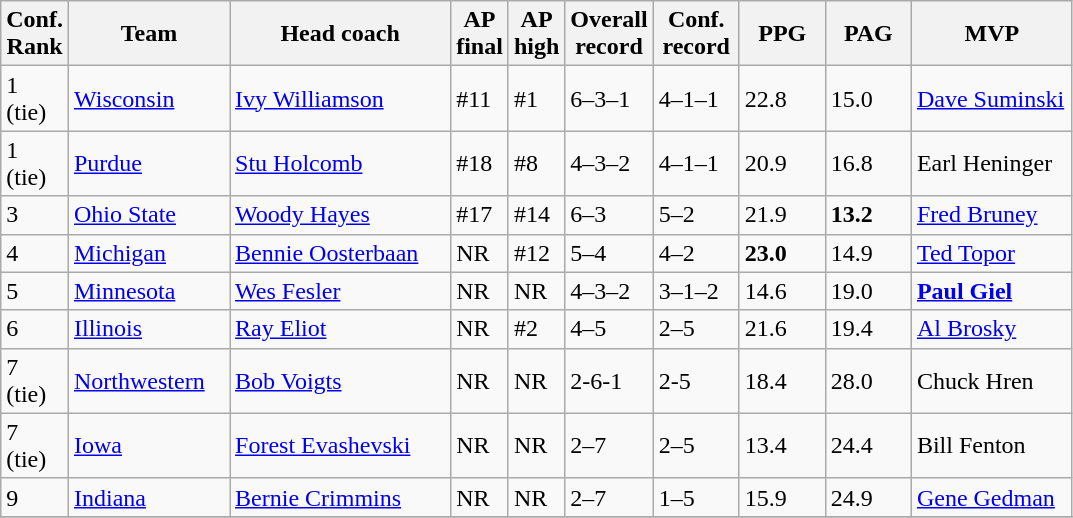<table class="sortable wikitable">
<tr>
<th width="25">Conf. Rank</th>
<th width="100">Team</th>
<th width="140">Head coach</th>
<th width="25">AP final</th>
<th width="25">AP high</th>
<th width="50">Overall record</th>
<th width="50">Conf. record</th>
<th width="50">PPG</th>
<th width="50">PAG</th>
<th width="100">MVP</th>
</tr>
<tr align="left" bgcolor="">
<td>1 (tie)</td>
<td><a href='#'>Wisconsin</a></td>
<td><a href='#'>Ivy Williamson</a></td>
<td>#11</td>
<td>#1</td>
<td>6–3–1</td>
<td>4–1–1</td>
<td>22.8</td>
<td>15.0</td>
<td><a href='#'>Dave Suminski</a></td>
</tr>
<tr align="left" bgcolor="">
<td>1 (tie)</td>
<td><a href='#'>Purdue</a></td>
<td><a href='#'>Stu Holcomb</a></td>
<td>#18</td>
<td>#8</td>
<td>4–3–2</td>
<td>4–1–1</td>
<td>20.9</td>
<td>16.8</td>
<td>Earl Heninger</td>
</tr>
<tr align="left" bgcolor="">
<td>3</td>
<td><a href='#'>Ohio State</a></td>
<td><a href='#'>Woody Hayes</a></td>
<td>#17</td>
<td>#14</td>
<td>6–3</td>
<td>5–2</td>
<td>21.9</td>
<td><strong>13.2</strong></td>
<td><a href='#'>Fred Bruney</a></td>
</tr>
<tr align="left" bgcolor="">
<td>4</td>
<td><a href='#'>Michigan</a></td>
<td><a href='#'>Bennie Oosterbaan</a></td>
<td>NR</td>
<td>#12</td>
<td>5–4</td>
<td>4–2</td>
<td><strong>23.0</strong></td>
<td>14.9</td>
<td><a href='#'>Ted Topor</a></td>
</tr>
<tr align="left" bgcolor="">
<td>5</td>
<td><a href='#'>Minnesota</a></td>
<td><a href='#'>Wes Fesler</a></td>
<td>NR</td>
<td>NR</td>
<td>4–3–2</td>
<td>3–1–2</td>
<td>14.6</td>
<td>19.0</td>
<td><strong><a href='#'>Paul Giel</a></strong></td>
</tr>
<tr align="left" bgcolor="">
<td>6</td>
<td><a href='#'>Illinois</a></td>
<td><a href='#'>Ray Eliot</a></td>
<td>NR</td>
<td>#2</td>
<td>4–5</td>
<td>2–5</td>
<td>21.6</td>
<td>19.4</td>
<td><a href='#'>Al Brosky</a></td>
</tr>
<tr align="left" bgcolor="">
<td>7 (tie)</td>
<td><a href='#'>Northwestern</a></td>
<td><a href='#'>Bob Voigts</a></td>
<td>NR</td>
<td>NR</td>
<td>2-6-1</td>
<td>2-5</td>
<td>18.4</td>
<td>28.0</td>
<td>Chuck Hren</td>
</tr>
<tr align="left" bgcolor="">
<td>7 (tie)</td>
<td><a href='#'>Iowa</a></td>
<td><a href='#'>Forest Evashevski</a></td>
<td>NR</td>
<td>NR</td>
<td>2–7</td>
<td>2–5</td>
<td>13.4</td>
<td>24.4</td>
<td>Bill Fenton</td>
</tr>
<tr align="left" bgcolor="">
<td>9</td>
<td><a href='#'>Indiana</a></td>
<td><a href='#'>Bernie Crimmins</a></td>
<td>NR</td>
<td>NR</td>
<td>2–7</td>
<td>1–5</td>
<td>15.9</td>
<td>24.9</td>
<td><a href='#'>Gene Gedman</a></td>
</tr>
<tr align="left" bgcolor="">
</tr>
<tr>
</tr>
</table>
